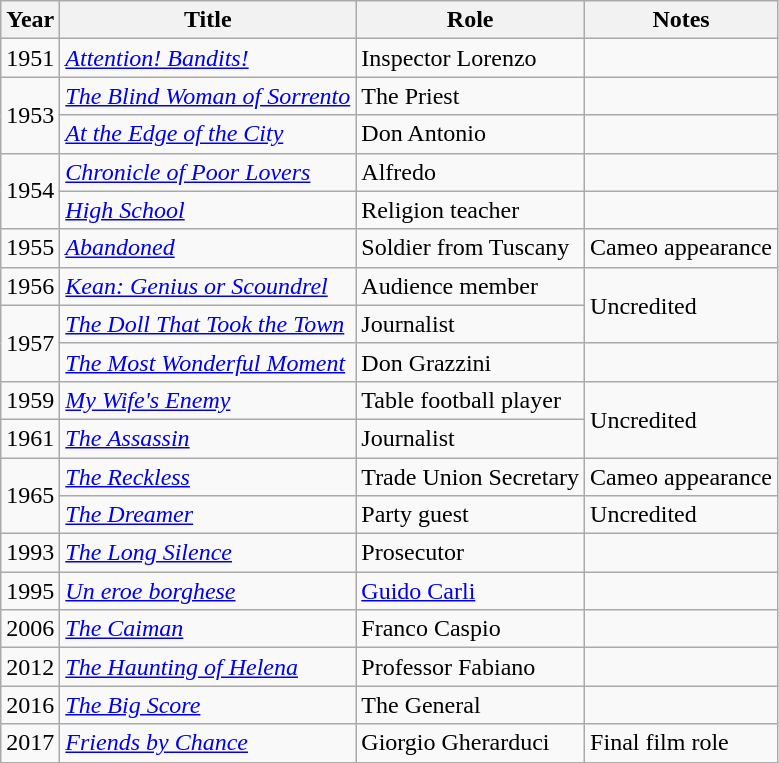<table class="wikitable plainrowheaders sortable">
<tr>
<th scope="col">Year</th>
<th scope="col">Title</th>
<th scope="col">Role</th>
<th scope="col" class="unsortable">Notes</th>
</tr>
<tr>
<td>1951</td>
<td><em><a href='#'>Attention! Bandits!</a></em></td>
<td>Inspector Lorenzo</td>
<td></td>
</tr>
<tr>
<td rowspan="2">1953</td>
<td><em><a href='#'>The Blind Woman of Sorrento</a></em></td>
<td>The Priest</td>
<td></td>
</tr>
<tr>
<td><em><a href='#'>At the Edge of the City</a></em></td>
<td>Don Antonio</td>
<td></td>
</tr>
<tr>
<td rowspan="2">1954</td>
<td><em><a href='#'>Chronicle of Poor Lovers</a></em></td>
<td>Alfredo</td>
<td></td>
</tr>
<tr>
<td><em><a href='#'>High School</a></em></td>
<td>Religion teacher</td>
<td></td>
</tr>
<tr>
<td>1955</td>
<td><em><a href='#'>Abandoned</a></em></td>
<td>Soldier from Tuscany</td>
<td>Cameo appearance</td>
</tr>
<tr>
<td>1956</td>
<td><em><a href='#'>Kean: Genius or Scoundrel</a></em></td>
<td>Audience member</td>
<td rowspan="2">Uncredited</td>
</tr>
<tr>
<td rowspan="2">1957</td>
<td><em><a href='#'>The Doll That Took the Town</a></em></td>
<td>Journalist</td>
</tr>
<tr>
<td><em><a href='#'>The Most Wonderful Moment</a></em></td>
<td>Don Grazzini</td>
<td></td>
</tr>
<tr>
<td>1959</td>
<td><em><a href='#'>My Wife's Enemy</a></em></td>
<td>Table football player</td>
<td rowspan="2">Uncredited</td>
</tr>
<tr>
<td>1961</td>
<td><em><a href='#'>The Assassin</a></em></td>
<td>Journalist</td>
</tr>
<tr>
<td rowspan="2">1965</td>
<td><em><a href='#'>The Reckless</a></em></td>
<td>Trade Union Secretary</td>
<td>Cameo appearance</td>
</tr>
<tr>
<td><em><a href='#'>The Dreamer</a></em></td>
<td>Party guest</td>
<td>Uncredited</td>
</tr>
<tr>
<td>1993</td>
<td><em><a href='#'>The Long Silence</a></em></td>
<td>Prosecutor</td>
<td></td>
</tr>
<tr>
<td>1995</td>
<td><em><a href='#'>Un eroe borghese</a></em></td>
<td><a href='#'>Guido Carli</a></td>
<td></td>
</tr>
<tr>
<td>2006</td>
<td><em><a href='#'>The Caiman</a></em></td>
<td>Franco Caspio</td>
<td></td>
</tr>
<tr>
<td>2012</td>
<td><em><a href='#'>The Haunting of Helena</a></em></td>
<td>Professor Fabiano</td>
<td></td>
</tr>
<tr>
<td>2016</td>
<td><em><a href='#'>The Big Score</a></em></td>
<td>The General</td>
<td></td>
</tr>
<tr>
<td>2017</td>
<td><em><a href='#'>Friends by Chance</a></em></td>
<td>Giorgio Gherarduci</td>
<td>Final film role</td>
</tr>
</table>
